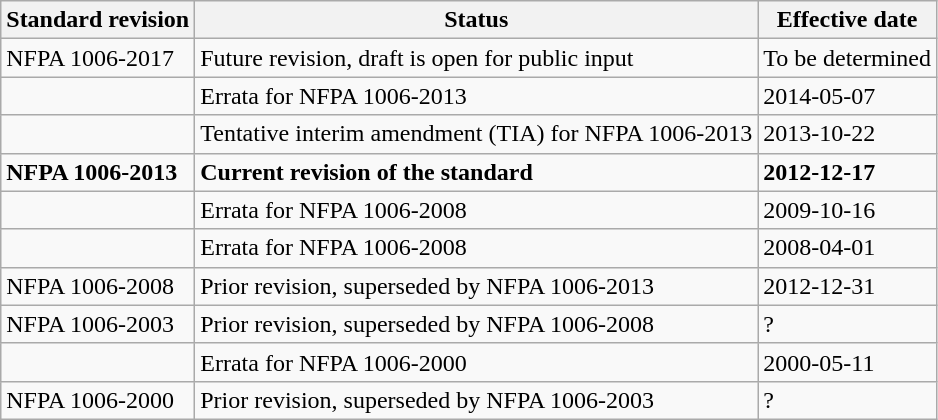<table class="wikitable">
<tr>
<th>Standard revision</th>
<th>Status</th>
<th>Effective date</th>
</tr>
<tr>
<td>NFPA 1006-2017</td>
<td>Future revision, draft is open for public input</td>
<td>To be determined</td>
</tr>
<tr>
<td></td>
<td>Errata for NFPA 1006-2013</td>
<td>2014-05-07</td>
</tr>
<tr>
<td></td>
<td>Tentative interim amendment (TIA) for NFPA 1006-2013</td>
<td>2013-10-22</td>
</tr>
<tr>
<td><strong>NFPA 1006-2013</strong></td>
<td><strong>Current revision of the standard</strong></td>
<td><strong>2012-12-17</strong></td>
</tr>
<tr>
<td></td>
<td>Errata for NFPA 1006-2008</td>
<td>2009-10-16</td>
</tr>
<tr>
<td></td>
<td>Errata for NFPA 1006-2008</td>
<td>2008-04-01</td>
</tr>
<tr>
<td>NFPA 1006-2008</td>
<td>Prior revision, superseded by NFPA 1006-2013</td>
<td>2012-12-31</td>
</tr>
<tr>
<td>NFPA 1006-2003</td>
<td>Prior revision, superseded by NFPA 1006-2008</td>
<td>?</td>
</tr>
<tr>
<td></td>
<td>Errata for NFPA 1006-2000</td>
<td>2000-05-11</td>
</tr>
<tr>
<td>NFPA 1006-2000</td>
<td>Prior revision, superseded by NFPA 1006-2003</td>
<td>?</td>
</tr>
</table>
